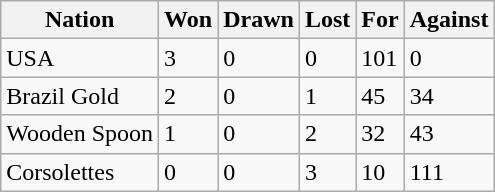<table class="wikitable">
<tr>
<th>Nation</th>
<th>Won</th>
<th>Drawn</th>
<th>Lost</th>
<th>For</th>
<th>Against</th>
</tr>
<tr>
<td>USA</td>
<td>3</td>
<td>0</td>
<td>0</td>
<td>101</td>
<td>0</td>
</tr>
<tr>
<td>Brazil Gold</td>
<td>2</td>
<td>0</td>
<td>1</td>
<td>45</td>
<td>34</td>
</tr>
<tr>
<td>Wooden Spoon</td>
<td>1</td>
<td>0</td>
<td>2</td>
<td>32</td>
<td>43</td>
</tr>
<tr>
<td>Corsolettes</td>
<td>0</td>
<td>0</td>
<td>3</td>
<td>10</td>
<td>111</td>
</tr>
</table>
